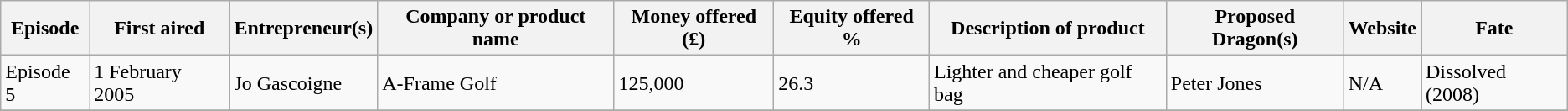<table class="wikitable sortable">
<tr>
<th>Episode</th>
<th>First aired</th>
<th>Entrepreneur(s)</th>
<th>Company or product name</th>
<th>Money offered (£)</th>
<th>Equity offered %</th>
<th>Description of product</th>
<th>Proposed Dragon(s)</th>
<th>Website</th>
<th>Fate</th>
</tr>
<tr>
<td>Episode 5</td>
<td>1 February 2005</td>
<td>Jo Gascoigne</td>
<td>A-Frame Golf</td>
<td>125,000</td>
<td>26.3</td>
<td>Lighter and cheaper golf bag</td>
<td>Peter Jones </td>
<td>N/A</td>
<td>Dissolved (2008) </td>
</tr>
<tr>
</tr>
<tr>
</tr>
</table>
